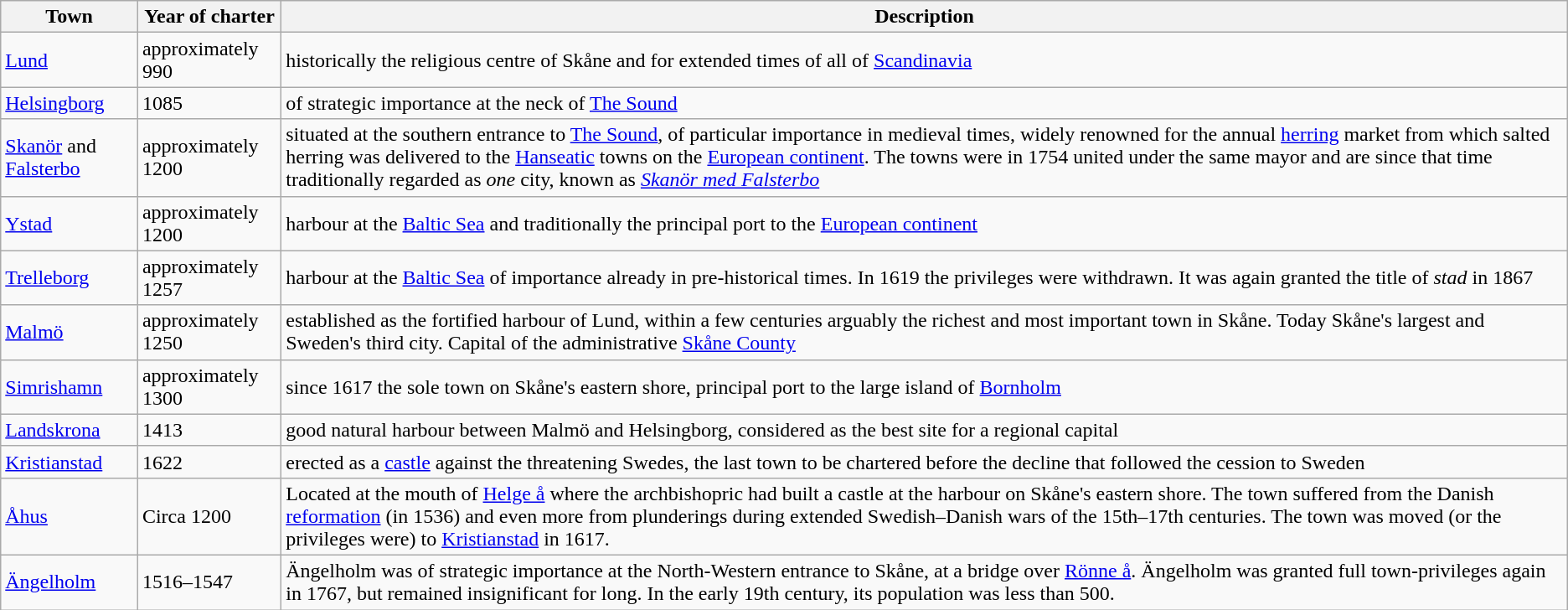<table class="wikitable">
<tr>
<th>Town</th>
<th>Year of charter</th>
<th>Description</th>
</tr>
<tr>
<td><a href='#'>Lund</a></td>
<td>approximately 990</td>
<td>historically the religious centre of Skåne and for extended times of all of <a href='#'>Scandinavia</a></td>
</tr>
<tr>
<td><a href='#'>Helsingborg</a></td>
<td>1085</td>
<td>of strategic importance at the neck of <a href='#'>The Sound</a></td>
</tr>
<tr>
<td><a href='#'>Skanör</a> and <a href='#'>Falsterbo</a></td>
<td>approximately 1200</td>
<td>situated at the southern entrance to <a href='#'>The Sound</a>, of particular importance in medieval times, widely renowned for the annual <a href='#'>herring</a> market from which salted herring was delivered to the <a href='#'>Hanseatic</a> towns on the <a href='#'>European continent</a>. The towns were in 1754 united under the same mayor and are since that time traditionally regarded as <em>one</em> city, known as <em><a href='#'>Skanör med Falsterbo</a></em></td>
</tr>
<tr>
<td><a href='#'>Ystad</a></td>
<td>approximately 1200</td>
<td>harbour at the <a href='#'>Baltic Sea</a> and traditionally the principal port to the <a href='#'>European continent</a></td>
</tr>
<tr>
<td><a href='#'>Trelleborg</a></td>
<td>approximately 1257</td>
<td>harbour at the <a href='#'>Baltic Sea</a> of importance already in pre-historical times. In 1619 the privileges were withdrawn. It was again granted the title of <em>stad</em> in 1867</td>
</tr>
<tr>
<td><a href='#'>Malmö</a></td>
<td>approximately 1250</td>
<td>established as the fortified harbour of Lund, within a few centuries arguably the richest and most important town in Skåne. Today Skåne's largest and Sweden's third city. Capital of the administrative <a href='#'>Skåne County</a></td>
</tr>
<tr>
<td><a href='#'>Simrishamn</a></td>
<td>approximately 1300</td>
<td>since 1617 the sole town on Skåne's eastern shore, principal port to the large island of <a href='#'>Bornholm</a></td>
</tr>
<tr>
<td><a href='#'>Landskrona</a></td>
<td>1413</td>
<td>good natural harbour between Malmö and Helsingborg, considered as the best site for a regional capital</td>
</tr>
<tr>
<td><a href='#'>Kristianstad</a></td>
<td>1622</td>
<td>erected as a <a href='#'>castle</a> against the threatening Swedes, the last town to be chartered before the decline that followed the cession to Sweden</td>
</tr>
<tr>
<td><a href='#'>Åhus</a></td>
<td>Circa 1200</td>
<td>Located at the mouth of <a href='#'>Helge å</a> where the archbishopric had built a castle at the harbour on Skåne's eastern shore. The town suffered from the Danish <a href='#'>reformation</a> (in 1536) and even more from plunderings during extended Swedish–Danish wars of the 15th–17th centuries. The town was moved (or the privileges were) to <a href='#'>Kristianstad</a> in 1617.</td>
</tr>
<tr>
<td><a href='#'>Ängelholm</a></td>
<td>1516–1547</td>
<td>Ängelholm was of strategic importance at the North-Western entrance to Skåne, at a bridge over <a href='#'>Rönne å</a>. Ängelholm was granted full town-privileges again in 1767, but remained insignificant for long. In the early 19th century, its population was less than 500.</td>
</tr>
</table>
